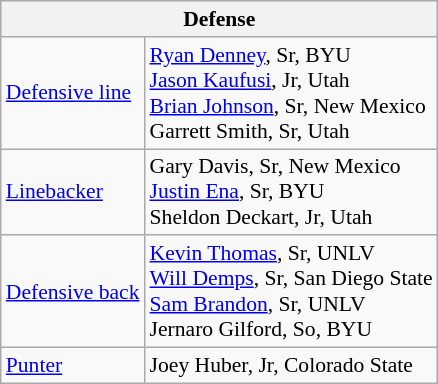<table class="wikitable" style="font-size: 90%;">
<tr>
<th colspan="2">Defense</th>
</tr>
<tr>
<td><a href='#'>Defensive line</a></td>
<td><a href='#'>Ryan Denney</a>, Sr, BYU<br><a href='#'>Jason Kaufusi</a>, Jr, Utah<br><a href='#'>Brian Johnson</a>, Sr, New Mexico<br>Garrett Smith, Sr, Utah</td>
</tr>
<tr>
<td><a href='#'>Linebacker</a></td>
<td>Gary Davis, Sr, New Mexico<br><a href='#'>Justin Ena</a>, Sr, BYU<br>Sheldon Deckart, Jr, Utah</td>
</tr>
<tr>
<td><a href='#'>Defensive back</a></td>
<td><a href='#'>Kevin Thomas</a>, Sr, UNLV<br><a href='#'>Will Demps</a>, Sr, San Diego State<br><a href='#'>Sam Brandon</a>, Sr, UNLV<br>Jernaro Gilford, So, BYU</td>
</tr>
<tr>
<td><a href='#'>Punter</a></td>
<td>Joey Huber, Jr, Colorado State</td>
</tr>
</table>
